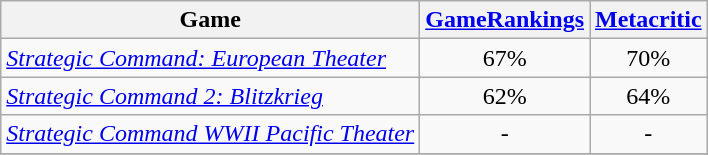<table class="wikitable">
<tr>
<th>Game</th>
<th><a href='#'>GameRankings</a></th>
<th><a href='#'>Metacritic</a></th>
</tr>
<tr>
<td><em><a href='#'>Strategic Command: European Theater</a></em></td>
<td style="text-align:center">67%</td>
<td style="text-align:center">70%</td>
</tr>
<tr>
<td><em><a href='#'>Strategic Command 2: Blitzkrieg</a></em></td>
<td style="text-align:center">62%</td>
<td style="text-align:center">64%</td>
</tr>
<tr>
<td><em><a href='#'>Strategic Command WWII Pacific Theater</a></em></td>
<td style="text-align:center">-</td>
<td style="text-align:center">-</td>
</tr>
<tr>
</tr>
</table>
